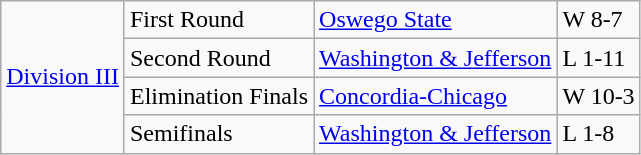<table class="wikitable">
<tr>
<td rowspan="4"><a href='#'>Division III</a></td>
<td>First Round</td>
<td><a href='#'>Oswego State</a></td>
<td>W 8-7</td>
</tr>
<tr>
<td>Second Round</td>
<td><a href='#'>Washington & Jefferson</a></td>
<td>L 1-11</td>
</tr>
<tr>
<td>Elimination Finals</td>
<td><a href='#'>Concordia-Chicago</a></td>
<td>W 10-3</td>
</tr>
<tr>
<td>Semifinals</td>
<td><a href='#'>Washington & Jefferson</a></td>
<td>L 1-8</td>
</tr>
</table>
